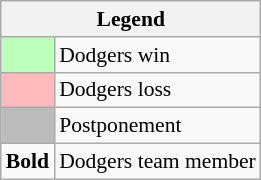<table class="wikitable" style="font-size:90%">
<tr>
<th colspan="2">Legend</th>
</tr>
<tr>
<td style="background:#bfb;"> </td>
<td>Dodgers win</td>
</tr>
<tr>
<td style="background:#fbb;"> </td>
<td>Dodgers loss</td>
</tr>
<tr>
<td style="background:#bbb;"> </td>
<td>Postponement</td>
</tr>
<tr>
<td><strong>Bold</strong></td>
<td>Dodgers team member</td>
</tr>
</table>
